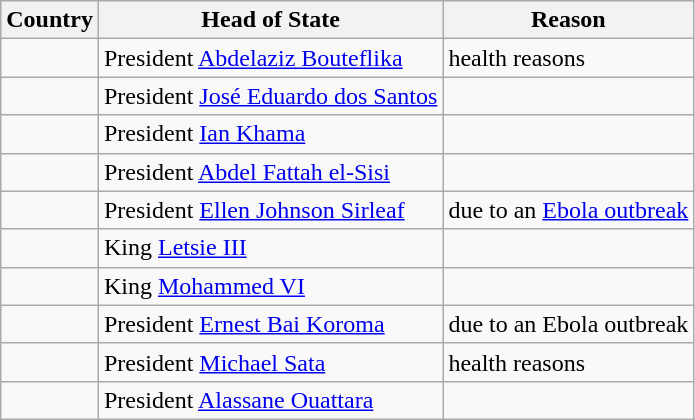<table class="wikitable sortable static-row-numbers mw-datatable" border=1>
<tr>
<th>Country</th>
<th>Head of State</th>
<th>Reason</th>
</tr>
<tr>
<td></td>
<td>President <a href='#'>Abdelaziz Bouteflika</a></td>
<td>health reasons</td>
</tr>
<tr>
<td></td>
<td>President <a href='#'>José Eduardo dos Santos</a></td>
<td></td>
</tr>
<tr>
<td></td>
<td>President <a href='#'>Ian Khama</a></td>
<td></td>
</tr>
<tr>
<td></td>
<td>President <a href='#'>Abdel Fattah el-Sisi</a></td>
<td></td>
</tr>
<tr>
<td></td>
<td>President <a href='#'>Ellen Johnson Sirleaf</a></td>
<td>due to an <a href='#'>Ebola outbreak</a></td>
</tr>
<tr>
<td></td>
<td>King <a href='#'>Letsie III</a></td>
<td></td>
</tr>
<tr>
<td></td>
<td>King <a href='#'>Mohammed VI</a></td>
<td></td>
</tr>
<tr>
<td></td>
<td>President <a href='#'>Ernest Bai Koroma</a></td>
<td>due to an Ebola outbreak</td>
</tr>
<tr>
<td></td>
<td>President <a href='#'>Michael Sata</a></td>
<td>health reasons</td>
</tr>
<tr>
<td></td>
<td>President <a href='#'>Alassane Ouattara</a></td>
<td></td>
</tr>
</table>
